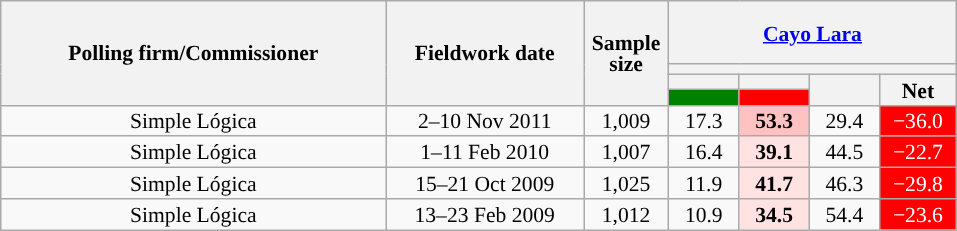<table class="wikitable collapsible collapsed" style="text-align:center; font-size:90%; line-height:14px;">
<tr style="height:42px;">
<th style="width:250px;" rowspan="4">Polling firm/Commissioner</th>
<th style="width:125px;" rowspan="4">Fieldwork date</th>
<th style="width:50px;" rowspan="4">Sample size</th>
<th style="width:185px;" colspan="4"><a href='#'>Cayo Lara</a><br></th>
</tr>
<tr>
<th colspan="4" style="background:"></th>
</tr>
<tr>
<th style="width:30px;"></th>
<th style="width:30px;"></th>
<th style="width:30px;" rowspan="2"></th>
<th style="width:30px;" rowspan="2">Net</th>
</tr>
<tr>
<th style="color:inherit;background:#008000;"></th>
<th style="color:inherit;background:#FF0000;"></th>
</tr>
<tr>
<td>Simple Lógica</td>
<td>2–10 Nov 2011</td>
<td>1,009</td>
<td>17.3</td>
<td style="background:#FFC2C1;"><strong>53.3</strong></td>
<td>29.4</td>
<td style="background:#FF0000; color:white;">−36.0</td>
</tr>
<tr>
<td>Simple Lógica</td>
<td>1–11 Feb 2010</td>
<td>1,007</td>
<td>16.4</td>
<td style="background:#FFE2E1;"><strong>39.1</strong></td>
<td>44.5</td>
<td style="background:#FF0000; color:white;">−22.7</td>
</tr>
<tr>
<td>Simple Lógica</td>
<td>15–21 Oct 2009</td>
<td>1,025</td>
<td>11.9</td>
<td style="background:#FFE2E1;"><strong>41.7</strong></td>
<td>46.3</td>
<td style="background:#FF0000; color:white;">−29.8</td>
</tr>
<tr>
<td>Simple Lógica</td>
<td>13–23 Feb 2009</td>
<td>1,012</td>
<td>10.9</td>
<td style="background:#FFE2E1;"><strong>34.5</strong></td>
<td>54.4</td>
<td style="background:#FF0000; color:white;">−23.6</td>
</tr>
</table>
